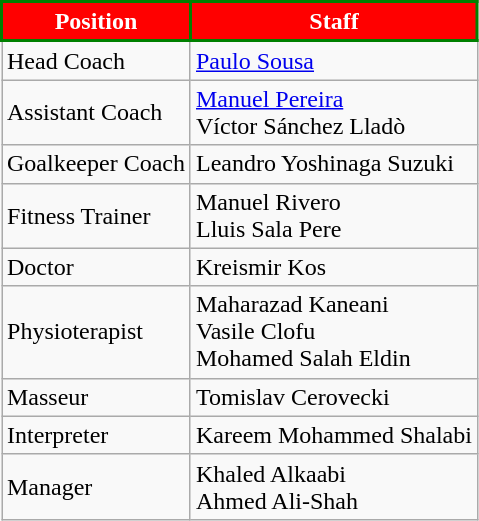<table class="wikitable">
<tr>
<th style="color:white; background: RED; border:2px solid green;">Position</th>
<th style="color:white; background: RED; border:2px solid green;">Staff</th>
</tr>
<tr>
<td>Head Coach</td>
<td> <a href='#'>Paulo Sousa</a></td>
</tr>
<tr>
<td>Assistant Coach</td>
<td> <a href='#'>Manuel Pereira</a> <br>    Víctor Sánchez Lladò</td>
</tr>
<tr>
<td>Goalkeeper Coach</td>
<td> Leandro Yoshinaga Suzuki</td>
</tr>
<tr>
<td>Fitness Trainer</td>
<td> Manuel Rivero <br>  Lluis Sala Pere</td>
</tr>
<tr>
<td>Doctor</td>
<td> Kreismir Kos</td>
</tr>
<tr>
<td>Physioterapist</td>
<td> Maharazad Kaneani <br>  Vasile Clofu <br>  Mohamed Salah Eldin</td>
</tr>
<tr>
<td>Masseur</td>
<td> Tomislav Cerovecki</td>
</tr>
<tr>
<td>Interpreter</td>
<td> Kareem Mohammed Shalabi</td>
</tr>
<tr>
<td>Manager</td>
<td> Khaled Alkaabi <br>  Ahmed Ali-Shah</td>
</tr>
</table>
